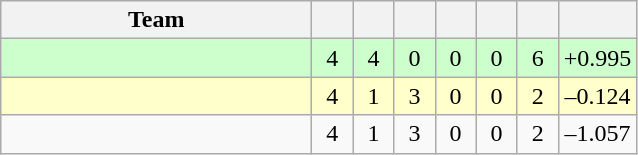<table class="wikitable" style="text-align:center">
<tr>
<th width=200>Team</th>
<th width=20></th>
<th width=20></th>
<th width=20></th>
<th width=20></th>
<th width=20></th>
<th width=20></th>
<th width=45></th>
</tr>
<tr style="background:#cfc;">
<td align="left"></td>
<td>4</td>
<td>4</td>
<td>0</td>
<td>0</td>
<td>0</td>
<td>6</td>
<td>+0.995</td>
</tr>
<tr style="background:#ffc;">
<td align="left"></td>
<td>4</td>
<td>1</td>
<td>3</td>
<td>0</td>
<td>0</td>
<td>2</td>
<td>–0.124</td>
</tr>
<tr>
<td align="left"></td>
<td>4</td>
<td>1</td>
<td>3</td>
<td>0</td>
<td>0</td>
<td>2</td>
<td>–1.057</td>
</tr>
</table>
